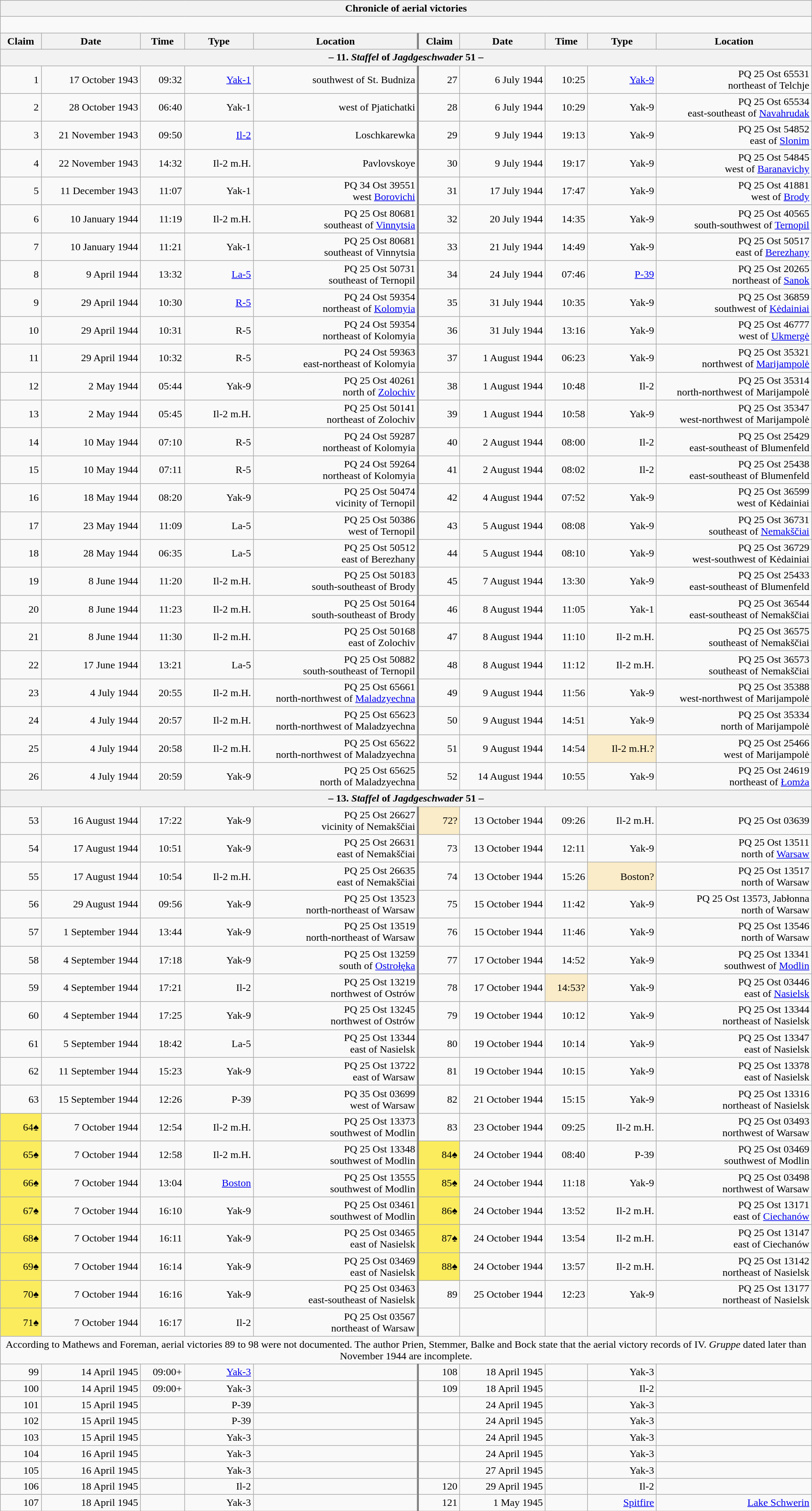<table class="wikitable plainrowheaders collapsible" style="margin-left: auto; margin-right: auto; border: none; text-align:right; width: 100%;">
<tr>
<th colspan="10">Chronicle of aerial victories</th>
</tr>
<tr>
<td colspan="10" style="text-align: left;"><br>
</td>
</tr>
<tr>
<th scope="col">Claim</th>
<th scope="col">Date</th>
<th scope="col">Time</th>
<th scope="col" width="100px">Type</th>
<th scope="col">Location</th>
<th scope="col" style="border-left: 3px solid grey;">Claim</th>
<th scope="col">Date</th>
<th scope="col">Time</th>
<th scope="col" width="100px">Type</th>
<th scope="col">Location</th>
</tr>
<tr>
<th colspan="10">– 11. <em>Staffel</em> of <em>Jagdgeschwader</em> 51 –</th>
</tr>
<tr>
<td>1</td>
<td>17 October 1943</td>
<td>09:32</td>
<td><a href='#'>Yak-1</a></td>
<td>southwest of St. Budniza</td>
<td style="border-left: 3px solid grey;">27</td>
<td>6 July 1944</td>
<td>10:25</td>
<td><a href='#'>Yak-9</a></td>
<td>PQ 25 Ost 65531<br> northeast of Telchje</td>
</tr>
<tr>
<td>2</td>
<td>28 October 1943</td>
<td>06:40</td>
<td>Yak-1</td>
<td>west of Pjatichatki</td>
<td style="border-left: 3px solid grey;">28</td>
<td>6 July 1944</td>
<td>10:29</td>
<td>Yak-9</td>
<td>PQ 25 Ost 65534<br> east-southeast of <a href='#'>Navahrudak</a></td>
</tr>
<tr>
<td>3</td>
<td>21 November 1943</td>
<td>09:50</td>
<td><a href='#'>Il-2</a></td>
<td>Loschkarewka</td>
<td style="border-left: 3px solid grey;">29</td>
<td>9 July 1944</td>
<td>19:13</td>
<td>Yak-9</td>
<td>PQ 25 Ost 54852<br> east of <a href='#'>Slonim</a></td>
</tr>
<tr>
<td>4</td>
<td>22 November 1943</td>
<td>14:32</td>
<td>Il-2 m.H.</td>
<td>Pavlovskoye</td>
<td style="border-left: 3px solid grey;">30</td>
<td>9 July 1944</td>
<td>19:17</td>
<td>Yak-9</td>
<td>PQ 25 Ost 54845<br> west of <a href='#'>Baranavichy</a></td>
</tr>
<tr>
<td>5</td>
<td>11 December 1943</td>
<td>11:07</td>
<td>Yak-1</td>
<td>PQ 34 Ost 39551<br> west <a href='#'>Borovichi</a></td>
<td style="border-left: 3px solid grey;">31</td>
<td>17 July 1944</td>
<td>17:47</td>
<td>Yak-9</td>
<td>PQ 25 Ost 41881<br> west of <a href='#'>Brody</a></td>
</tr>
<tr>
<td>6</td>
<td>10 January 1944</td>
<td>11:19</td>
<td>Il-2 m.H.</td>
<td>PQ 25 Ost 80681<br> southeast of <a href='#'>Vinnytsia</a></td>
<td style="border-left: 3px solid grey;">32</td>
<td>20 July 1944</td>
<td>14:35</td>
<td>Yak-9</td>
<td>PQ 25 Ost 40565<br> south-southwest of <a href='#'>Ternopil</a></td>
</tr>
<tr>
<td>7</td>
<td>10 January 1944</td>
<td>11:21</td>
<td>Yak-1</td>
<td>PQ 25 Ost 80681<br> southeast of Vinnytsia</td>
<td style="border-left: 3px solid grey;">33</td>
<td>21 July 1944</td>
<td>14:49</td>
<td>Yak-9</td>
<td>PQ 25 Ost 50517<br> east of <a href='#'>Berezhany</a></td>
</tr>
<tr>
<td>8</td>
<td>9 April 1944</td>
<td>13:32</td>
<td><a href='#'>La-5</a></td>
<td>PQ 25 Ost 50731<br>southeast of Ternopil</td>
<td style="border-left: 3px solid grey;">34</td>
<td>24 July 1944</td>
<td>07:46</td>
<td><a href='#'>P-39</a></td>
<td>PQ 25 Ost 20265<br> northeast of <a href='#'>Sanok</a></td>
</tr>
<tr>
<td>9</td>
<td>29 April 1944</td>
<td>10:30</td>
<td><a href='#'>R-5</a></td>
<td>PQ 24 Ost 59354<br> northeast of <a href='#'>Kolomyia</a></td>
<td style="border-left: 3px solid grey;">35</td>
<td>31 July 1944</td>
<td>10:35</td>
<td>Yak-9</td>
<td>PQ 25 Ost 36859<br> southwest of <a href='#'>Kėdainiai</a></td>
</tr>
<tr>
<td>10</td>
<td>29 April 1944</td>
<td>10:31</td>
<td>R-5</td>
<td>PQ 24 Ost 59354<br> northeast of Kolomyia</td>
<td style="border-left: 3px solid grey;">36</td>
<td>31 July 1944</td>
<td>13:16</td>
<td>Yak-9</td>
<td>PQ 25 Ost 46777<br> west of <a href='#'>Ukmergė</a></td>
</tr>
<tr>
<td>11</td>
<td>29 April 1944</td>
<td>10:32</td>
<td>R-5</td>
<td>PQ 24 Ost 59363<br> east-northeast of Kolomyia</td>
<td style="border-left: 3px solid grey;">37</td>
<td>1 August 1944</td>
<td>06:23</td>
<td>Yak-9</td>
<td>PQ 25 Ost 35321<br> northwest of <a href='#'>Marijampolė</a></td>
</tr>
<tr>
<td>12</td>
<td>2 May 1944</td>
<td>05:44</td>
<td>Yak-9</td>
<td>PQ 25 Ost 40261<br> north of <a href='#'>Zolochiv</a></td>
<td style="border-left: 3px solid grey;">38</td>
<td>1 August 1944</td>
<td>10:48</td>
<td>Il-2</td>
<td>PQ 25 Ost 35314<br> north-northwest of Marijampolė</td>
</tr>
<tr>
<td>13</td>
<td>2 May 1944</td>
<td>05:45</td>
<td>Il-2 m.H.</td>
<td>PQ 25 Ost 50141<br> northeast of Zolochiv</td>
<td style="border-left: 3px solid grey;">39</td>
<td>1 August 1944</td>
<td>10:58</td>
<td>Yak-9</td>
<td>PQ 25 Ost 35347<br> west-northwest of Marijampolė</td>
</tr>
<tr>
<td>14</td>
<td>10 May 1944</td>
<td>07:10</td>
<td>R-5</td>
<td>PQ 24 Ost 59287<br> northeast of Kolomyia</td>
<td style="border-left: 3px solid grey;">40</td>
<td>2 August 1944</td>
<td>08:00</td>
<td>Il-2</td>
<td>PQ 25 Ost 25429<br> east-southeast of Blumenfeld</td>
</tr>
<tr>
<td>15</td>
<td>10 May 1944</td>
<td>07:11</td>
<td>R-5</td>
<td>PQ 24 Ost 59264<br> northeast of Kolomyia</td>
<td style="border-left: 3px solid grey;">41</td>
<td>2 August 1944</td>
<td>08:02</td>
<td>Il-2</td>
<td>PQ 25 Ost 25438<br> east-southeast of Blumenfeld</td>
</tr>
<tr>
<td>16</td>
<td>18 May 1944</td>
<td>08:20</td>
<td>Yak-9</td>
<td>PQ 25 Ost 50474<br>vicinity of Ternopil</td>
<td style="border-left: 3px solid grey;">42</td>
<td>4 August 1944</td>
<td>07:52</td>
<td>Yak-9</td>
<td>PQ 25 Ost 36599<br> west of Kėdainiai</td>
</tr>
<tr>
<td>17</td>
<td>23 May 1944</td>
<td>11:09</td>
<td>La-5</td>
<td>PQ 25 Ost 50386<br> west of Ternopil</td>
<td style="border-left: 3px solid grey;">43</td>
<td>5 August 1944</td>
<td>08:08</td>
<td>Yak-9</td>
<td>PQ 25 Ost 36731<br> southeast of <a href='#'>Nemakščiai</a></td>
</tr>
<tr>
<td>18</td>
<td>28 May 1944</td>
<td>06:35</td>
<td>La-5</td>
<td>PQ 25 Ost 50512<br> east of Berezhany</td>
<td style="border-left: 3px solid grey;">44</td>
<td>5 August 1944</td>
<td>08:10</td>
<td>Yak-9</td>
<td>PQ 25 Ost 36729<br> west-southwest of Kėdainiai</td>
</tr>
<tr>
<td>19</td>
<td>8 June 1944</td>
<td>11:20</td>
<td>Il-2 m.H.</td>
<td>PQ 25 Ost 50183<br> south-southeast of Brody</td>
<td style="border-left: 3px solid grey;">45</td>
<td>7 August 1944</td>
<td>13:30</td>
<td>Yak-9</td>
<td>PQ 25 Ost 25433<br> east-southeast of Blumenfeld</td>
</tr>
<tr>
<td>20</td>
<td>8 June 1944</td>
<td>11:23</td>
<td>Il-2 m.H.</td>
<td>PQ 25 Ost 50164<br> south-southeast of Brody</td>
<td style="border-left: 3px solid grey;">46</td>
<td>8 August 1944</td>
<td>11:05</td>
<td>Yak-1</td>
<td>PQ 25 Ost 36544<br> east-southeast of Nemakščiai</td>
</tr>
<tr>
<td>21</td>
<td>8 June 1944</td>
<td>11:30</td>
<td>Il-2 m.H.</td>
<td>PQ 25 Ost 50168<br> east of Zolochiv</td>
<td style="border-left: 3px solid grey;">47</td>
<td>8 August 1944</td>
<td>11:10</td>
<td>Il-2 m.H.</td>
<td>PQ 25 Ost 36575<br> southeast of Nemakščiai</td>
</tr>
<tr>
<td>22</td>
<td>17 June 1944</td>
<td>13:21</td>
<td>La-5</td>
<td>PQ 25 Ost 50882<br> south-southeast of Ternopil</td>
<td style="border-left: 3px solid grey;">48</td>
<td>8 August 1944</td>
<td>11:12</td>
<td>Il-2 m.H.</td>
<td>PQ 25 Ost 36573<br> southeast of Nemakščiai</td>
</tr>
<tr>
<td>23</td>
<td>4 July 1944</td>
<td>20:55</td>
<td>Il-2 m.H.</td>
<td>PQ 25 Ost 65661<br> north-northwest of <a href='#'>Maladzyechna</a></td>
<td style="border-left: 3px solid grey;">49</td>
<td>9 August 1944</td>
<td>11:56</td>
<td>Yak-9</td>
<td>PQ 25 Ost 35388<br> west-northwest of Marijampolė</td>
</tr>
<tr>
<td>24</td>
<td>4 July 1944</td>
<td>20:57</td>
<td>Il-2 m.H.</td>
<td>PQ 25 Ost 65623<br> north-northwest of Maladzyechna</td>
<td style="border-left: 3px solid grey;">50</td>
<td>9 August 1944</td>
<td>14:51</td>
<td>Yak-9</td>
<td>PQ 25 Ost 35334<br> north of Marijampolė</td>
</tr>
<tr>
<td>25</td>
<td>4 July 1944</td>
<td>20:58</td>
<td>Il-2 m.H.</td>
<td>PQ 25 Ost 65622<br> north-northwest of Maladzyechna</td>
<td style="border-left: 3px solid grey;">51</td>
<td>9 August 1944</td>
<td>14:54</td>
<td style="background:#faecc8">Il-2 m.H.?</td>
<td>PQ 25 Ost 25466<br> west of Marijampolė</td>
</tr>
<tr>
<td>26</td>
<td>4 July 1944</td>
<td>20:59</td>
<td>Yak-9</td>
<td>PQ 25 Ost 65625<br> north of Maladzyechna</td>
<td style="border-left: 3px solid grey;">52</td>
<td>14 August 1944</td>
<td>10:55</td>
<td>Yak-9</td>
<td>PQ 25 Ost 24619<br> northeast of <a href='#'>Łomża</a></td>
</tr>
<tr>
<th colspan="10">– 13. <em>Staffel</em> of <em>Jagdgeschwader</em> 51 –</th>
</tr>
<tr>
<td>53</td>
<td>16 August 1944</td>
<td>17:22</td>
<td>Yak-9</td>
<td>PQ 25 Ost 26627<br>vicinity of Nemakščiai</td>
<td style="border-left: 3px solid grey; background:#faecc8">72?</td>
<td>13 October 1944</td>
<td>09:26</td>
<td>Il-2 m.H.</td>
<td>PQ 25 Ost 03639</td>
</tr>
<tr>
<td>54</td>
<td>17 August 1944</td>
<td>10:51</td>
<td>Yak-9</td>
<td>PQ 25 Ost 26631<br> east of Nemakščiai</td>
<td style="border-left: 3px solid grey;">73</td>
<td>13 October 1944</td>
<td>12:11</td>
<td>Yak-9</td>
<td>PQ 25 Ost 13511<br> north of <a href='#'>Warsaw</a></td>
</tr>
<tr>
<td>55</td>
<td>17 August 1944</td>
<td>10:54</td>
<td>Il-2 m.H.</td>
<td>PQ 25 Ost 26635<br> east of Nemakščiai</td>
<td style="border-left: 3px solid grey;">74</td>
<td>13 October 1944</td>
<td>15:26</td>
<td style="background:#faecc8">Boston?</td>
<td>PQ 25 Ost 13517<br> north of Warsaw</td>
</tr>
<tr>
<td>56</td>
<td>29 August 1944</td>
<td>09:56</td>
<td>Yak-9</td>
<td>PQ 25 Ost 13523<br> north-northeast of Warsaw</td>
<td style="border-left: 3px solid grey;">75</td>
<td>15 October 1944</td>
<td>11:42</td>
<td>Yak-9</td>
<td>PQ 25 Ost 13573, Jabłonna<br> north of Warsaw</td>
</tr>
<tr>
<td>57</td>
<td>1 September 1944</td>
<td>13:44</td>
<td>Yak-9</td>
<td>PQ 25 Ost 13519<br> north-northeast of Warsaw</td>
<td style="border-left: 3px solid grey;">76</td>
<td>15 October 1944</td>
<td>11:46</td>
<td>Yak-9</td>
<td>PQ 25 Ost 13546<br> north of Warsaw</td>
</tr>
<tr>
<td>58</td>
<td>4 September 1944</td>
<td>17:18</td>
<td>Yak-9</td>
<td>PQ 25 Ost 13259<br> south of <a href='#'>Ostrołęka</a></td>
<td style="border-left: 3px solid grey;">77</td>
<td>17 October 1944</td>
<td>14:52</td>
<td>Yak-9</td>
<td>PQ 25 Ost 13341<br> southwest of <a href='#'>Modlin</a></td>
</tr>
<tr>
<td>59</td>
<td>4 September 1944</td>
<td>17:21</td>
<td>Il-2</td>
<td>PQ 25 Ost 13219<br> northwest of Ostrów</td>
<td style="border-left: 3px solid grey;">78</td>
<td>17 October 1944</td>
<td style="background:#faecc8">14:53?</td>
<td>Yak-9</td>
<td>PQ 25 Ost 03446<br> east of <a href='#'>Nasielsk</a></td>
</tr>
<tr>
<td>60</td>
<td>4 September 1944</td>
<td>17:25</td>
<td>Yak-9</td>
<td>PQ 25 Ost 13245<br> northwest of Ostrów</td>
<td style="border-left: 3px solid grey;">79</td>
<td>19 October 1944</td>
<td>10:12</td>
<td>Yak-9</td>
<td>PQ 25 Ost 13344<br> northeast of Nasielsk</td>
</tr>
<tr>
<td>61</td>
<td>5 September 1944</td>
<td>18:42</td>
<td>La-5</td>
<td>PQ 25 Ost 13344<br> east of Nasielsk</td>
<td style="border-left: 3px solid grey;">80</td>
<td>19 October 1944</td>
<td>10:14</td>
<td>Yak-9</td>
<td>PQ 25 Ost 13347<br> east of Nasielsk</td>
</tr>
<tr>
<td>62</td>
<td>11 September 1944</td>
<td>15:23</td>
<td>Yak-9</td>
<td>PQ 25 Ost 13722<br> east of Warsaw</td>
<td style="border-left: 3px solid grey;">81</td>
<td>19 October 1944</td>
<td>10:15</td>
<td>Yak-9</td>
<td>PQ 25 Ost 13378<br> east of Nasielsk</td>
</tr>
<tr>
<td>63</td>
<td>15 September 1944</td>
<td>12:26</td>
<td>P-39</td>
<td>PQ 35 Ost 03699<br> west of Warsaw</td>
<td style="border-left: 3px solid grey;">82</td>
<td>21 October 1944</td>
<td>15:15</td>
<td>Yak-9</td>
<td>PQ 25 Ost 13316<br> northeast of Nasielsk</td>
</tr>
<tr>
<td style="background:#fbec5d;">64♠</td>
<td>7 October 1944</td>
<td>12:54</td>
<td>Il-2 m.H.</td>
<td>PQ 25 Ost 13373<br> southwest of Modlin</td>
<td style="border-left: 3px solid grey;">83</td>
<td>23 October 1944</td>
<td>09:25</td>
<td>Il-2 m.H.</td>
<td>PQ 25 Ost 03493<br> northwest of Warsaw</td>
</tr>
<tr>
<td style="background:#fbec5d;">65♠</td>
<td>7 October 1944</td>
<td>12:58</td>
<td>Il-2 m.H.</td>
<td>PQ 25 Ost 13348<br> southwest of Modlin</td>
<td style="border-left: 3px solid grey; background:#fbec5d;">84♠</td>
<td>24 October 1944</td>
<td>08:40</td>
<td>P-39</td>
<td>PQ 25 Ost 03469<br> southwest of Modlin</td>
</tr>
<tr>
<td style="background:#fbec5d;">66♠</td>
<td>7 October 1944</td>
<td>13:04</td>
<td><a href='#'>Boston</a></td>
<td>PQ 25 Ost 13555<br> southwest of Modlin</td>
<td style="border-left: 3px solid grey; background:#fbec5d;">85♠</td>
<td>24 October 1944</td>
<td>11:18</td>
<td>Yak-9</td>
<td>PQ 25 Ost 03498<br> northwest of Warsaw</td>
</tr>
<tr>
<td style="background:#fbec5d;">67♠</td>
<td>7 October 1944</td>
<td>16:10</td>
<td>Yak-9</td>
<td>PQ 25 Ost 03461<br> southwest of Modlin</td>
<td style="border-left: 3px solid grey; background:#fbec5d;">86♠</td>
<td>24 October 1944</td>
<td>13:52</td>
<td>Il-2 m.H.</td>
<td>PQ 25 Ost 13171<br> east of <a href='#'>Ciechanów</a></td>
</tr>
<tr>
<td style="background:#fbec5d;">68♠</td>
<td>7 October 1944</td>
<td>16:11</td>
<td>Yak-9</td>
<td>PQ 25 Ost 03465<br> east of Nasielsk</td>
<td style="border-left: 3px solid grey; background:#fbec5d;">87♠</td>
<td>24 October 1944</td>
<td>13:54</td>
<td>Il-2 m.H.</td>
<td>PQ 25 Ost 13147<br> east of Ciechanów</td>
</tr>
<tr>
<td style="background:#fbec5d;">69♠</td>
<td>7 October 1944</td>
<td>16:14</td>
<td>Yak-9</td>
<td>PQ 25 Ost 03469<br> east of Nasielsk</td>
<td style="border-left: 3px solid grey; background:#fbec5d;">88♠</td>
<td>24 October 1944</td>
<td>13:57</td>
<td>Il-2 m.H.</td>
<td>PQ 25 Ost 13142<br> northeast of Nasielsk</td>
</tr>
<tr>
<td style="background:#fbec5d;">70♠</td>
<td>7 October 1944</td>
<td>16:16</td>
<td>Yak-9</td>
<td>PQ 25 Ost 03463<br> east-southeast of Nasielsk</td>
<td style="border-left: 3px solid grey;">89</td>
<td>25 October 1944</td>
<td>12:23</td>
<td>Yak-9</td>
<td>PQ 25 Ost 13177<br> northeast of Nasielsk</td>
</tr>
<tr>
<td style="background:#fbec5d;">71♠</td>
<td>7 October 1944</td>
<td>16:17</td>
<td>Il-2</td>
<td>PQ 25 Ost 03567<br> northeast of Warsaw</td>
<td style="border-left: 3px solid grey;"></td>
<td></td>
<td></td>
<td></td>
<td></td>
</tr>
<tr>
<td colspan="10" style="text-align: center">According to Mathews and Foreman, aerial victories 89 to 98 were not documented. The author Prien, Stemmer, Balke and Bock state that the aerial victory records of IV. <em>Gruppe</em> dated later than November 1944 are incomplete.</td>
</tr>
<tr>
<td>99</td>
<td>14 April 1945</td>
<td>09:00+</td>
<td><a href='#'>Yak-3</a></td>
<td></td>
<td style="border-left: 3px solid grey;">108</td>
<td>18 April 1945</td>
<td></td>
<td>Yak-3</td>
<td></td>
</tr>
<tr>
<td>100</td>
<td>14 April 1945</td>
<td>09:00+</td>
<td>Yak-3</td>
<td></td>
<td style="border-left: 3px solid grey;">109</td>
<td>18 April 1945</td>
<td></td>
<td>Il-2</td>
<td></td>
</tr>
<tr>
<td>101</td>
<td>15 April 1945</td>
<td></td>
<td>P-39</td>
<td></td>
<td style="border-left: 3px solid grey;"></td>
<td>24 April 1945</td>
<td></td>
<td>Yak-3</td>
<td></td>
</tr>
<tr>
<td>102</td>
<td>15 April 1945</td>
<td></td>
<td>P-39</td>
<td></td>
<td style="border-left: 3px solid grey;"></td>
<td>24 April 1945</td>
<td></td>
<td>Yak-3</td>
<td></td>
</tr>
<tr>
<td>103</td>
<td>15 April 1945</td>
<td></td>
<td>Yak-3</td>
<td></td>
<td style="border-left: 3px solid grey;"></td>
<td>24 April 1945</td>
<td></td>
<td>Yak-3</td>
<td></td>
</tr>
<tr>
<td>104</td>
<td>16 April 1945</td>
<td></td>
<td>Yak-3</td>
<td></td>
<td style="border-left: 3px solid grey;"></td>
<td>24 April 1945</td>
<td></td>
<td>Yak-3</td>
<td></td>
</tr>
<tr>
<td>105</td>
<td>16 April 1945</td>
<td></td>
<td>Yak-3</td>
<td></td>
<td style="border-left: 3px solid grey;"></td>
<td>27 April 1945</td>
<td></td>
<td>Yak-3</td>
<td></td>
</tr>
<tr>
<td>106</td>
<td>18 April 1945</td>
<td></td>
<td>Il-2</td>
<td></td>
<td style="border-left: 3px solid grey;">120</td>
<td>29 April 1945</td>
<td></td>
<td>Il-2</td>
<td></td>
</tr>
<tr>
<td>107</td>
<td>18 April 1945</td>
<td></td>
<td>Yak-3</td>
<td></td>
<td style="border-left: 3px solid grey;">121</td>
<td>1 May 1945</td>
<td></td>
<td><a href='#'>Spitfire</a></td>
<td><a href='#'>Lake Schwerin</a></td>
</tr>
</table>
